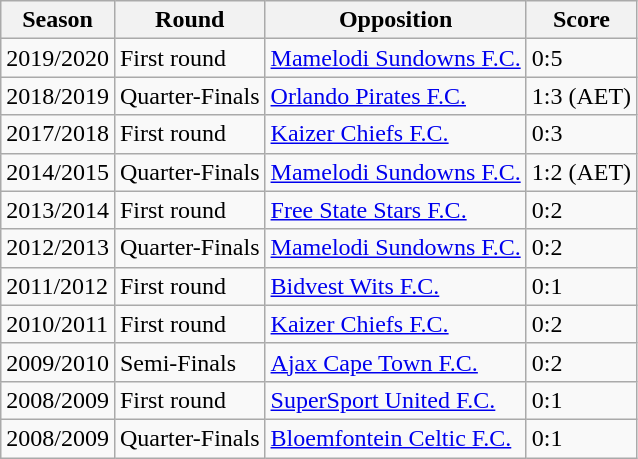<table class="wikitable">
<tr>
<th>Season</th>
<th>Round</th>
<th>Opposition</th>
<th>Score</th>
</tr>
<tr>
<td>2019/2020</td>
<td>First round</td>
<td><a href='#'>Mamelodi Sundowns F.C.</a></td>
<td>0:5</td>
</tr>
<tr>
<td>2018/2019</td>
<td>Quarter-Finals</td>
<td><a href='#'>Orlando Pirates F.C.</a></td>
<td>1:3 (AET)</td>
</tr>
<tr>
<td>2017/2018</td>
<td>First round</td>
<td><a href='#'>Kaizer Chiefs F.C.</a></td>
<td>0:3</td>
</tr>
<tr>
<td>2014/2015</td>
<td>Quarter-Finals</td>
<td><a href='#'>Mamelodi Sundowns F.C.</a></td>
<td>1:2 (AET)</td>
</tr>
<tr>
<td>2013/2014</td>
<td>First round</td>
<td><a href='#'>Free State Stars F.C.</a></td>
<td>0:2</td>
</tr>
<tr>
<td>2012/2013</td>
<td>Quarter-Finals</td>
<td><a href='#'>Mamelodi Sundowns F.C.</a></td>
<td>0:2</td>
</tr>
<tr>
<td>2011/2012</td>
<td>First round</td>
<td><a href='#'>Bidvest Wits F.C.</a></td>
<td>0:1</td>
</tr>
<tr>
<td>2010/2011</td>
<td>First round</td>
<td><a href='#'>Kaizer Chiefs F.C.</a></td>
<td>0:2</td>
</tr>
<tr>
<td>2009/2010</td>
<td>Semi-Finals</td>
<td><a href='#'>Ajax Cape Town F.C.</a></td>
<td>0:2</td>
</tr>
<tr>
<td>2008/2009</td>
<td>First round</td>
<td><a href='#'>SuperSport United F.C.</a></td>
<td>0:1</td>
</tr>
<tr>
<td>2008/2009</td>
<td>Quarter-Finals</td>
<td><a href='#'>Bloemfontein Celtic F.C.</a></td>
<td>0:1</td>
</tr>
</table>
